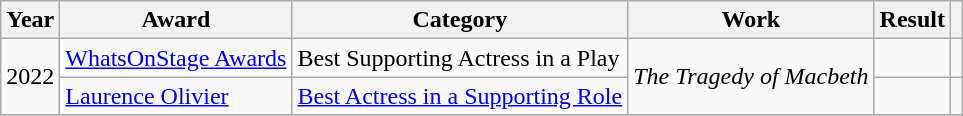<table class="wikitable plainrowheaders">
<tr>
<th>Year</th>
<th>Award</th>
<th>Category</th>
<th>Work</th>
<th>Result</th>
<th></th>
</tr>
<tr>
<td rowspan="2">2022</td>
<td><a href='#'>WhatsOnStage Awards</a></td>
<td>Best Supporting Actress in a Play</td>
<td rowspan="2"><em>The Tragedy of Macbeth</em></td>
<td></td>
<td></td>
</tr>
<tr>
<td><a href='#'>Laurence Olivier</a></td>
<td><a href='#'>Best Actress in a Supporting Role</a></td>
<td></td>
<td></td>
</tr>
<tr>
</tr>
</table>
